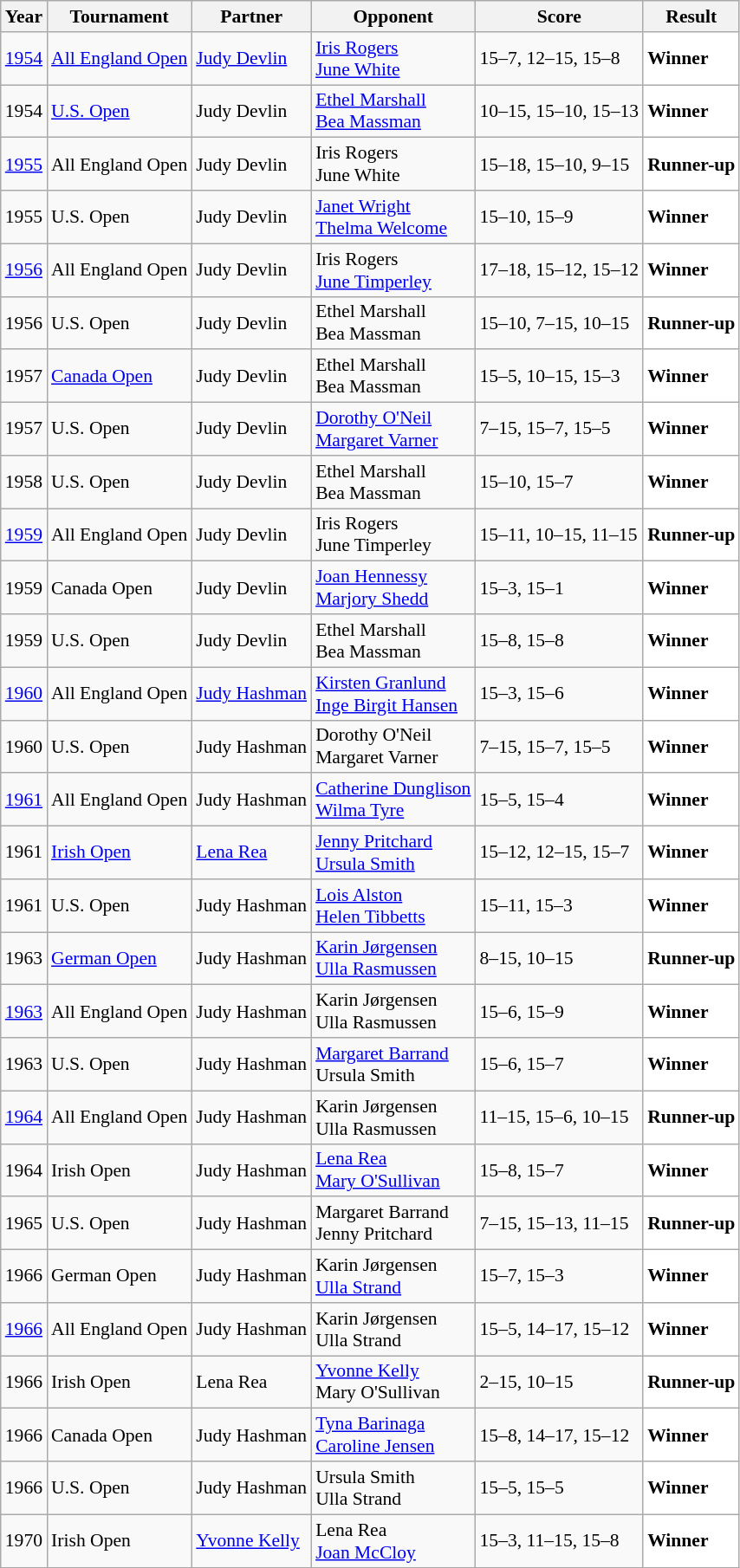<table class="sortable wikitable" style="font-size:90%;">
<tr>
<th>Year</th>
<th>Tournament</th>
<th>Partner</th>
<th>Opponent</th>
<th>Score</th>
<th>Result</th>
</tr>
<tr>
<td align="center"><a href='#'>1954</a></td>
<td align="left"><a href='#'>All England Open</a></td>
<td align="left"> <a href='#'>Judy Devlin</a></td>
<td align="left"> <a href='#'>Iris Rogers</a><br> <a href='#'>June White</a></td>
<td align="left">15–7, 12–15, 15–8</td>
<td style="text-align:left; background:white"> <strong>Winner</strong></td>
</tr>
<tr>
<td align="center">1954</td>
<td align="left"><a href='#'>U.S. Open</a></td>
<td align="left"> Judy Devlin</td>
<td align="left"> <a href='#'>Ethel Marshall</a><br> <a href='#'>Bea Massman</a></td>
<td align="left">10–15, 15–10, 15–13</td>
<td style="text-align:left; background:white"> <strong>Winner</strong></td>
</tr>
<tr>
<td align="center"><a href='#'>1955</a></td>
<td align="left">All England Open</td>
<td align="left"> Judy Devlin</td>
<td align="left"> Iris Rogers<br> June White</td>
<td align="left">15–18, 15–10, 9–15</td>
<td style="text-align:left; background: white"> <strong>Runner-up</strong></td>
</tr>
<tr>
<td align="center">1955</td>
<td align="left">U.S. Open</td>
<td align="left"> Judy Devlin</td>
<td align="left"> <a href='#'>Janet Wright</a><br> <a href='#'>Thelma Welcome</a></td>
<td align="left">15–10, 15–9</td>
<td style="text-align:left; background:white"> <strong>Winner</strong></td>
</tr>
<tr>
<td align="center"><a href='#'>1956</a></td>
<td align="left">All England Open</td>
<td align="left"> Judy Devlin</td>
<td align="left"> Iris Rogers<br> <a href='#'>June Timperley</a></td>
<td align="left">17–18, 15–12, 15–12</td>
<td style="text-align:left; background:white"> <strong>Winner</strong></td>
</tr>
<tr>
<td align="center">1956</td>
<td align="left">U.S. Open</td>
<td align="left"> Judy Devlin</td>
<td align="left"> Ethel Marshall<br> Bea Massman</td>
<td align="left">15–10, 7–15, 10–15</td>
<td style="text-align:left; background:white"> <strong>Runner-up</strong></td>
</tr>
<tr>
<td align="center">1957</td>
<td align="left"><a href='#'>Canada Open</a></td>
<td align="left"> Judy Devlin</td>
<td align="left"> Ethel Marshall<br> Bea Massman</td>
<td align="left">15–5, 10–15, 15–3</td>
<td style="text-align:left; background:white"> <strong>Winner</strong></td>
</tr>
<tr>
<td align="center">1957</td>
<td align="left">U.S. Open</td>
<td align="left"> Judy Devlin</td>
<td align="left"> <a href='#'>Dorothy O'Neil</a><br> <a href='#'>Margaret Varner</a></td>
<td align="left">7–15, 15–7, 15–5</td>
<td style="text-align:left; background:white"> <strong>Winner</strong></td>
</tr>
<tr>
<td align="center">1958</td>
<td align="left">U.S. Open</td>
<td align="left"> Judy Devlin</td>
<td align="left"> Ethel Marshall<br> Bea Massman</td>
<td align="left">15–10, 15–7</td>
<td style="text-align:left; background:white"> <strong>Winner</strong></td>
</tr>
<tr>
<td align="center"><a href='#'>1959</a></td>
<td align="left">All England Open</td>
<td align="left"> Judy Devlin</td>
<td align="left"> Iris Rogers<br> June Timperley</td>
<td align="left">15–11, 10–15, 11–15</td>
<td style="text-align:left; background:white"> <strong>Runner-up</strong></td>
</tr>
<tr>
<td align="center">1959</td>
<td align="left">Canada Open</td>
<td align="left"> Judy Devlin</td>
<td align="left"> <a href='#'>Joan Hennessy</a><br> <a href='#'>Marjory Shedd</a></td>
<td align="left">15–3, 15–1</td>
<td style="text-align:left; background:white"> <strong>Winner</strong></td>
</tr>
<tr>
<td align="center">1959</td>
<td align="left">U.S. Open</td>
<td align="left"> Judy Devlin</td>
<td align="left"> Ethel Marshall<br> Bea Massman</td>
<td align="left">15–8, 15–8</td>
<td style="text-align:left; background:white"> <strong>Winner</strong></td>
</tr>
<tr>
<td align="center"><a href='#'>1960</a></td>
<td align="left">All England Open</td>
<td align="left"> <a href='#'>Judy Hashman</a></td>
<td align="left"> <a href='#'>Kirsten Granlund</a><br> <a href='#'>Inge Birgit Hansen</a></td>
<td align="left">15–3, 15–6</td>
<td style="text-align:left; background:white"> <strong>Winner</strong></td>
</tr>
<tr>
<td align="center">1960</td>
<td align="left">U.S. Open</td>
<td align="left"> Judy Hashman</td>
<td align="left"> Dorothy O'Neil<br> Margaret Varner</td>
<td align="left">7–15, 15–7, 15–5</td>
<td style="text-align:left; background:white"> <strong>Winner</strong></td>
</tr>
<tr>
<td align="center"><a href='#'>1961</a></td>
<td align="left">All England Open</td>
<td align="left"> Judy Hashman</td>
<td align="left"> <a href='#'>Catherine Dunglison</a><br> <a href='#'>Wilma Tyre</a></td>
<td align="left">15–5, 15–4</td>
<td style="text-align:left; background:white"> <strong>Winner</strong></td>
</tr>
<tr>
<td align="center">1961</td>
<td align="left"><a href='#'>Irish Open</a></td>
<td align="left"> <a href='#'>Lena Rea</a></td>
<td align="left"> <a href='#'>Jenny Pritchard</a><br> <a href='#'>Ursula Smith</a></td>
<td align="left">15–12, 12–15, 15–7</td>
<td style="text-align:left; background:white"> <strong>Winner</strong></td>
</tr>
<tr>
<td align="center">1961</td>
<td align="left">U.S. Open</td>
<td align="left"> Judy Hashman</td>
<td align="left"> <a href='#'>Lois Alston</a><br> <a href='#'>Helen Tibbetts</a></td>
<td align="left">15–11, 15–3</td>
<td style="text-align:left; background:white"> <strong>Winner</strong></td>
</tr>
<tr>
<td align="center">1963</td>
<td align="left"><a href='#'>German Open</a></td>
<td align="left"> Judy Hashman</td>
<td align="left"> <a href='#'>Karin Jørgensen</a><br> <a href='#'>Ulla Rasmussen</a></td>
<td align="left">8–15, 10–15</td>
<td style="text-align:left; background:white"> <strong>Runner-up</strong></td>
</tr>
<tr>
<td align="center"><a href='#'>1963</a></td>
<td align="left">All England Open</td>
<td align="left"> Judy Hashman</td>
<td align="left"> Karin Jørgensen<br> Ulla Rasmussen</td>
<td align="left">15–6, 15–9</td>
<td style="text-align:left; background:white"> <strong>Winner</strong></td>
</tr>
<tr>
<td align="center">1963</td>
<td align="left">U.S. Open</td>
<td align="left"> Judy Hashman</td>
<td align="left"> <a href='#'>Margaret Barrand</a><br> Ursula Smith</td>
<td align="left">15–6, 15–7</td>
<td style="text-align:left; background:white"> <strong>Winner</strong></td>
</tr>
<tr>
<td align="center"><a href='#'>1964</a></td>
<td align="left">All England Open</td>
<td align="left"> Judy Hashman</td>
<td align="left"> Karin Jørgensen<br> Ulla Rasmussen</td>
<td align="left">11–15, 15–6, 10–15</td>
<td style="text-align:left; background:white"> <strong>Runner-up</strong></td>
</tr>
<tr>
<td align="center">1964</td>
<td align="left">Irish Open</td>
<td align="left"> Judy Hashman</td>
<td align="left"> <a href='#'>Lena Rea</a><br> <a href='#'>Mary O'Sullivan</a></td>
<td align="left">15–8, 15–7</td>
<td style="text-align:left; background:white"> <strong>Winner</strong></td>
</tr>
<tr>
<td align="center">1965</td>
<td align="left">U.S. Open</td>
<td align="left"> Judy Hashman</td>
<td align="left"> Margaret Barrand<br> Jenny Pritchard</td>
<td align="left">7–15, 15–13, 11–15</td>
<td style="text-align:left; background:white"> <strong>Runner-up</strong></td>
</tr>
<tr>
<td align="center">1966</td>
<td align="left">German Open</td>
<td align="left"> Judy Hashman</td>
<td align="left"> Karin Jørgensen<br> <a href='#'>Ulla Strand</a></td>
<td align="left">15–7, 15–3</td>
<td style="text-align:left; background:white"> <strong>Winner</strong></td>
</tr>
<tr>
<td align="center"><a href='#'>1966</a></td>
<td align="left">All England Open</td>
<td align="left"> Judy Hashman</td>
<td align="left"> Karin Jørgensen<br> Ulla Strand</td>
<td align="left">15–5, 14–17, 15–12</td>
<td style="text-align:left; background:white"> <strong>Winner</strong></td>
</tr>
<tr>
<td align="center">1966</td>
<td align="left">Irish Open</td>
<td align="left"> Lena Rea</td>
<td align="left"> <a href='#'>Yvonne Kelly</a><br> Mary O'Sullivan</td>
<td align="left">2–15, 10–15</td>
<td style="text-align:left; background:white"> <strong>Runner-up</strong></td>
</tr>
<tr>
<td align="center">1966</td>
<td align="left">Canada Open</td>
<td align="left"> Judy Hashman</td>
<td align="left"> <a href='#'>Tyna Barinaga</a><br> <a href='#'>Caroline Jensen</a></td>
<td align="left">15–8, 14–17, 15–12</td>
<td style="text-align:left; background:white"> <strong>Winner</strong></td>
</tr>
<tr>
<td align="center">1966</td>
<td align="left">U.S. Open</td>
<td align="left"> Judy Hashman</td>
<td align="left"> Ursula Smith<br> Ulla Strand</td>
<td align="left">15–5, 15–5</td>
<td style="text-align:left; background:white"> <strong>Winner</strong></td>
</tr>
<tr>
<td align="center">1970</td>
<td align="left">Irish Open</td>
<td align="left"> <a href='#'>Yvonne Kelly</a></td>
<td align="left"> Lena Rea<br> <a href='#'>Joan McCloy</a></td>
<td align="left">15–3, 11–15, 15–8</td>
<td style="text-align:left; background:white"> <strong>Winner</strong></td>
</tr>
</table>
